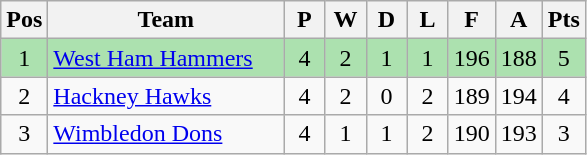<table class="wikitable" style="font-size: 100%">
<tr>
<th width=20>Pos</th>
<th width=150>Team</th>
<th width=20>P</th>
<th width=20>W</th>
<th width=20>D</th>
<th width=20>L</th>
<th width=20>F</th>
<th width=20>A</th>
<th width=20>Pts</th>
</tr>
<tr align=center style="background:#ACE1AF;">
<td>1</td>
<td align="left"><a href='#'>West Ham Hammers</a></td>
<td>4</td>
<td>2</td>
<td>1</td>
<td>1</td>
<td>196</td>
<td>188</td>
<td>5</td>
</tr>
<tr align=center>
<td>2</td>
<td align="left"><a href='#'>Hackney Hawks</a></td>
<td>4</td>
<td>2</td>
<td>0</td>
<td>2</td>
<td>189</td>
<td>194</td>
<td>4</td>
</tr>
<tr align=center>
<td>3</td>
<td align="left"><a href='#'>Wimbledon Dons</a></td>
<td>4</td>
<td>1</td>
<td>1</td>
<td>2</td>
<td>190</td>
<td>193</td>
<td>3</td>
</tr>
</table>
